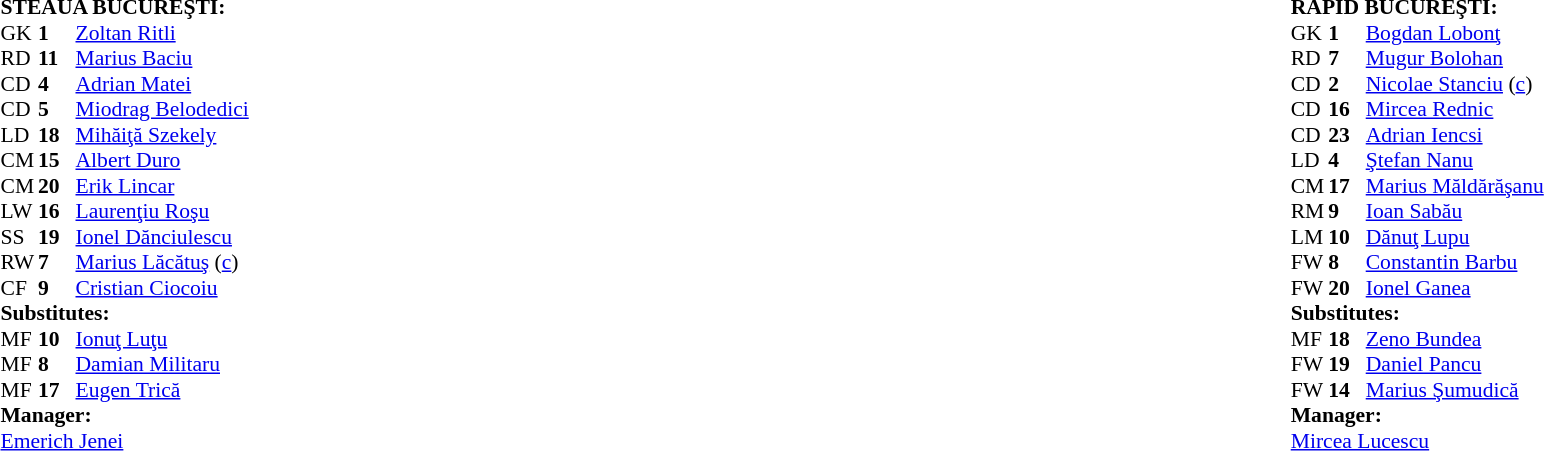<table width="100%">
<tr>
<td valign="top" width="50%"><br><table style="font-size: 90%" cellspacing="0" cellpadding="0">
<tr>
<td colspan="4"><strong>STEAUA BUCUREŞTI:</strong></td>
</tr>
<tr>
<th width=25></th>
<th width=25></th>
</tr>
<tr>
<td>GK</td>
<td><strong>1</strong></td>
<td> <a href='#'>Zoltan Ritli</a></td>
</tr>
<tr>
<td>RD</td>
<td><strong>11</strong></td>
<td> <a href='#'>Marius Baciu</a></td>
</tr>
<tr>
<td>CD</td>
<td><strong>4</strong></td>
<td> <a href='#'>Adrian Matei</a></td>
</tr>
<tr>
<td>CD</td>
<td><strong>5</strong></td>
<td> <a href='#'>Miodrag Belodedici</a></td>
</tr>
<tr>
<td>LD</td>
<td><strong>18</strong></td>
<td> <a href='#'>Mihăiţă Szekely</a></td>
</tr>
<tr>
<td>CM</td>
<td><strong>15</strong></td>
<td> <a href='#'>Albert Duro</a></td>
<td></td>
<td></td>
</tr>
<tr>
<td>CM</td>
<td><strong>20</strong></td>
<td> <a href='#'>Erik Lincar</a></td>
</tr>
<tr>
<td>LW</td>
<td><strong>16</strong></td>
<td> <a href='#'>Laurenţiu Roşu</a></td>
</tr>
<tr>
<td>SS</td>
<td><strong>19</strong></td>
<td> <a href='#'>Ionel Dănciulescu</a></td>
<td></td>
<td></td>
</tr>
<tr>
<td>RW</td>
<td><strong>7</strong></td>
<td> <a href='#'>Marius Lăcătuş</a> (<a href='#'>c</a>)</td>
</tr>
<tr>
<td>CF</td>
<td><strong>9</strong></td>
<td> <a href='#'>Cristian Ciocoiu</a></td>
<td></td>
<td></td>
</tr>
<tr>
<td colspan=3><strong>Substitutes:</strong></td>
</tr>
<tr>
<td>MF</td>
<td><strong>10</strong></td>
<td> <a href='#'>Ionuţ Luţu</a></td>
<td></td>
<td></td>
</tr>
<tr>
<td>MF</td>
<td><strong>8</strong></td>
<td> <a href='#'>Damian Militaru</a></td>
<td></td>
<td></td>
</tr>
<tr>
<td>MF</td>
<td><strong>17</strong></td>
<td> <a href='#'>Eugen Trică</a></td>
<td></td>
<td></td>
</tr>
<tr>
<td colspan=3><strong>Manager:</strong></td>
</tr>
<tr>
<td colspan=4> <a href='#'>Emerich Jenei</a></td>
</tr>
</table>
</td>
<td><br><table style="font-size: 90%" cellspacing="0" cellpadding="0" align=center>
<tr>
<td colspan="4"><strong>RAPID BUCUREŞTI:</strong></td>
</tr>
<tr>
<th width=25></th>
<th width=25></th>
</tr>
<tr>
<td>GK</td>
<td><strong>1</strong></td>
<td> <a href='#'>Bogdan Lobonţ</a></td>
</tr>
<tr>
<td>RD</td>
<td><strong>7</strong></td>
<td> <a href='#'>Mugur Bolohan</a></td>
</tr>
<tr>
<td>CD</td>
<td><strong>2</strong></td>
<td> <a href='#'>Nicolae Stanciu</a> (<a href='#'>c</a>)</td>
</tr>
<tr>
<td>CD</td>
<td><strong>16</strong></td>
<td> <a href='#'>Mircea Rednic</a></td>
</tr>
<tr>
<td>CD</td>
<td><strong>23</strong></td>
<td> <a href='#'>Adrian Iencsi</a></td>
</tr>
<tr>
<td>LD</td>
<td><strong>4</strong></td>
<td> <a href='#'>Ştefan Nanu</a></td>
</tr>
<tr>
<td>CM</td>
<td><strong>17</strong></td>
<td> <a href='#'>Marius Măldărăşanu</a></td>
</tr>
<tr>
<td>RM</td>
<td><strong>9</strong></td>
<td> <a href='#'>Ioan Sabău</a></td>
</tr>
<tr>
<td>LM</td>
<td><strong>10</strong></td>
<td> <a href='#'>Dănuţ Lupu</a></td>
<td></td>
<td></td>
</tr>
<tr>
<td>FW</td>
<td><strong>8</strong></td>
<td> <a href='#'>Constantin Barbu</a></td>
<td></td>
<td></td>
</tr>
<tr>
<td>FW</td>
<td><strong>20</strong></td>
<td> <a href='#'>Ionel Ganea</a></td>
<td></td>
<td></td>
</tr>
<tr>
<td colspan=3><strong>Substitutes:</strong></td>
</tr>
<tr>
<td>MF</td>
<td><strong>18</strong></td>
<td> <a href='#'>Zeno Bundea</a></td>
<td></td>
<td></td>
</tr>
<tr>
<td>FW</td>
<td><strong>19</strong></td>
<td> <a href='#'>Daniel Pancu</a></td>
<td></td>
<td></td>
</tr>
<tr>
<td>FW</td>
<td><strong>14</strong></td>
<td> <a href='#'>Marius Şumudică</a></td>
<td></td>
<td></td>
</tr>
<tr>
<td colspan=3><strong>Manager:</strong></td>
</tr>
<tr>
<td colspan=4> <a href='#'>Mircea Lucescu</a></td>
</tr>
</table>
</td>
</tr>
<tr>
</tr>
</table>
